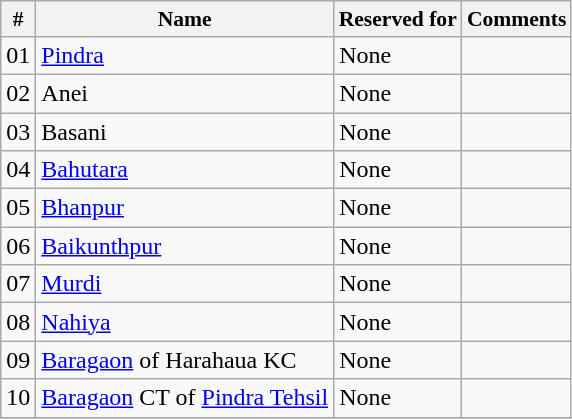<table class="wikitable sortable">
<tr>
<th style="font-size:90%">#</th>
<th style="font-size:90%">Name</th>
<th style="font-size:90%">Reserved for</th>
<th style="font-size:90%">Comments</th>
</tr>
<tr>
<td>01</td>
<td><a href='#'>Pindra</a></td>
<td>None</td>
<td></td>
</tr>
<tr>
<td>02</td>
<td>Anei</td>
<td>None</td>
<td></td>
</tr>
<tr>
<td>03</td>
<td>Basani</td>
<td>None</td>
<td></td>
</tr>
<tr>
<td>04</td>
<td><a href='#'>Bahutara</a></td>
<td>None</td>
<td></td>
</tr>
<tr>
<td>05</td>
<td><a href='#'>Bhanpur</a></td>
<td>None</td>
<td></td>
</tr>
<tr>
<td>06</td>
<td><a href='#'>Baikunthpur</a></td>
<td>None</td>
<td></td>
</tr>
<tr>
<td>07</td>
<td><a href='#'>Murdi</a></td>
<td>None</td>
<td></td>
</tr>
<tr>
<td>08</td>
<td><a href='#'>Nahiya</a></td>
<td>None</td>
<td></td>
</tr>
<tr>
<td>09</td>
<td><a href='#'>Baragaon</a> of Harahaua KC</td>
<td>None</td>
<td></td>
</tr>
<tr>
<td>10</td>
<td><a href='#'>Baragaon</a> CT of <a href='#'>Pindra Tehsil</a></td>
<td>None</td>
<td></td>
</tr>
<tr>
</tr>
</table>
